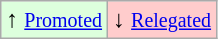<table class="wikitable" align="center">
<tr>
<td style="background:#ddffdd">↑ <small><a href='#'>Promoted</a></small></td>
<td style="background:#ffcccc">↓ <small><a href='#'>Relegated</a></small></td>
</tr>
</table>
